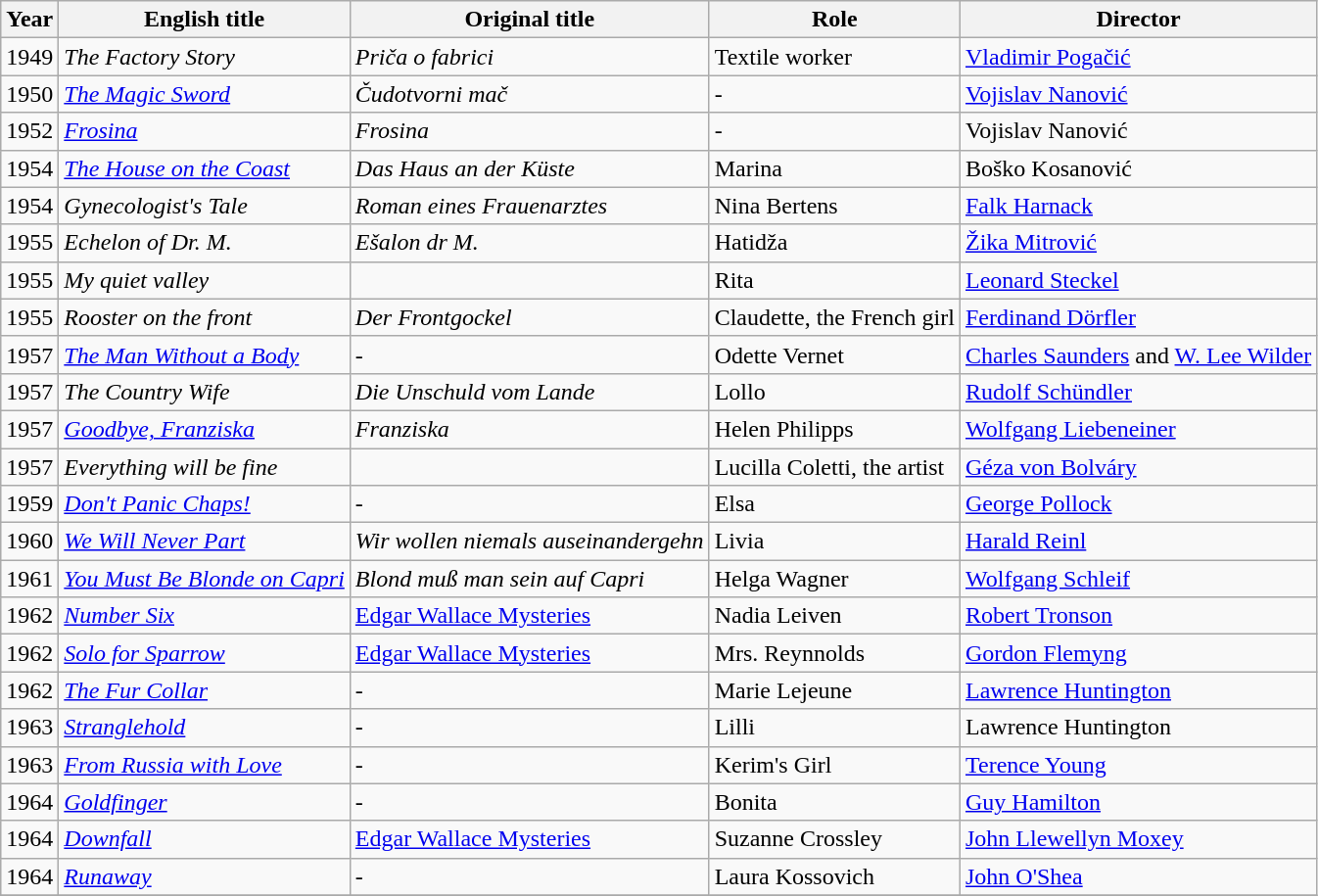<table class="wikitable sortable">
<tr>
<th>Year</th>
<th>English title</th>
<th>Original title</th>
<th>Role</th>
<th>Director</th>
</tr>
<tr>
<td>1949</td>
<td><em>The Factory Story</em></td>
<td><em>Priča o fabrici</em></td>
<td>Textile worker</td>
<td><a href='#'>Vladimir Pogačić</a></td>
</tr>
<tr>
<td>1950</td>
<td><em><a href='#'>The Magic Sword</a></em></td>
<td><em>Čudotvorni mač</em></td>
<td>-</td>
<td><a href='#'>Vojislav Nanović</a></td>
</tr>
<tr>
<td>1952</td>
<td><em><a href='#'>Frosina</a></em></td>
<td><em>Frosina</em></td>
<td>-</td>
<td>Vojislav Nanović</td>
</tr>
<tr>
<td>1954</td>
<td><em><a href='#'>The House on the Coast</a></em></td>
<td><em>Das Haus an der Küste</em></td>
<td>Marina</td>
<td>Boško Kosanović</td>
</tr>
<tr>
<td>1954</td>
<td><em>Gynecologist's Tale</em></td>
<td><em>Roman eines Frauenarztes</em></td>
<td>Nina Bertens</td>
<td><a href='#'>Falk Harnack</a></td>
</tr>
<tr>
<td>1955</td>
<td><em>Echelon of Dr. M.</em></td>
<td><em>Ešalon dr M.</em></td>
<td>Hatidža</td>
<td><a href='#'>Žika Mitrović</a></td>
</tr>
<tr>
<td>1955</td>
<td><em>My quiet valley</em></td>
<td><em></em></td>
<td>Rita</td>
<td><a href='#'>Leonard Steckel</a></td>
</tr>
<tr>
<td>1955</td>
<td><em>Rooster on the front</em></td>
<td><em>Der Frontgockel</em></td>
<td>Claudette, the French girl</td>
<td><a href='#'>Ferdinand Dörfler</a></td>
</tr>
<tr>
<td>1957</td>
<td><em><a href='#'>The Man Without a Body</a></em></td>
<td>-</td>
<td>Odette Vernet</td>
<td><a href='#'>Charles Saunders</a> and <a href='#'>W. Lee Wilder</a></td>
</tr>
<tr>
<td>1957</td>
<td><em>The Country Wife</em></td>
<td><em>Die Unschuld vom Lande</em></td>
<td>Lollo</td>
<td><a href='#'>Rudolf Schündler</a></td>
</tr>
<tr>
<td>1957</td>
<td><em><a href='#'>Goodbye, Franziska</a></em></td>
<td><em>Franziska</em></td>
<td>Helen Philipps</td>
<td><a href='#'>Wolfgang Liebeneiner</a></td>
</tr>
<tr>
<td>1957</td>
<td><em>Everything will be fine</em></td>
<td><em></em></td>
<td>Lucilla Coletti, the artist</td>
<td><a href='#'>Géza von Bolváry</a></td>
</tr>
<tr>
<td>1959</td>
<td><em><a href='#'>Don't Panic Chaps!</a></em></td>
<td>-</td>
<td>Elsa</td>
<td><a href='#'>George Pollock</a></td>
</tr>
<tr>
<td>1960</td>
<td><em><a href='#'>We Will Never Part</a></em></td>
<td><em>Wir wollen niemals auseinandergehn</em></td>
<td>Livia</td>
<td><a href='#'>Harald Reinl</a></td>
</tr>
<tr>
<td>1961</td>
<td><em><a href='#'>You Must Be Blonde on Capri</a></em></td>
<td><em>Blond muß man sein auf Capri</em></td>
<td>Helga Wagner</td>
<td><a href='#'>Wolfgang Schleif</a></td>
</tr>
<tr>
<td>1962</td>
<td><em><a href='#'>Number Six</a></em></td>
<td><a href='#'>Edgar Wallace Mysteries</a></td>
<td>Nadia Leiven</td>
<td><a href='#'>Robert Tronson</a></td>
</tr>
<tr>
<td>1962</td>
<td><em><a href='#'>Solo for Sparrow</a></em></td>
<td><a href='#'>Edgar Wallace Mysteries</a></td>
<td>Mrs. Reynnolds</td>
<td><a href='#'>Gordon Flemyng</a></td>
</tr>
<tr>
<td>1962</td>
<td><em><a href='#'>The Fur Collar</a></em></td>
<td>-</td>
<td>Marie Lejeune</td>
<td><a href='#'>Lawrence Huntington</a></td>
</tr>
<tr>
<td>1963</td>
<td><em><a href='#'>Stranglehold</a></em></td>
<td>-</td>
<td>Lilli</td>
<td>Lawrence Huntington</td>
</tr>
<tr>
<td>1963</td>
<td><em><a href='#'>From Russia with Love</a></em></td>
<td>-</td>
<td>Kerim's Girl</td>
<td><a href='#'>Terence Young</a></td>
</tr>
<tr>
<td>1964</td>
<td><em><a href='#'>Goldfinger</a></em></td>
<td>-</td>
<td>Bonita</td>
<td><a href='#'>Guy Hamilton</a></td>
</tr>
<tr>
<td>1964</td>
<td><em><a href='#'>Downfall</a></em></td>
<td><a href='#'>Edgar Wallace Mysteries</a></td>
<td>Suzanne Crossley</td>
<td><a href='#'>John Llewellyn Moxey</a></td>
</tr>
<tr>
<td>1964</td>
<td><em><a href='#'>Runaway</a></em></td>
<td>-</td>
<td>Laura Kossovich</td>
<td><a href='#'>John O'Shea</a></td>
</tr>
<tr>
</tr>
</table>
